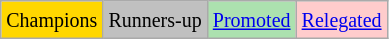<table class="wikitable">
<tr>
<td bgcolor=gold><small>Champions</small></td>
<td bgcolor=silver><small>Runners-up</small></td>
<td bgcolor="ACE1AF"><small><a href='#'>Promoted</a></small></td>
<td bgcolor="#FFCCCC"><small><a href='#'>Relegated</a></small></td>
</tr>
</table>
